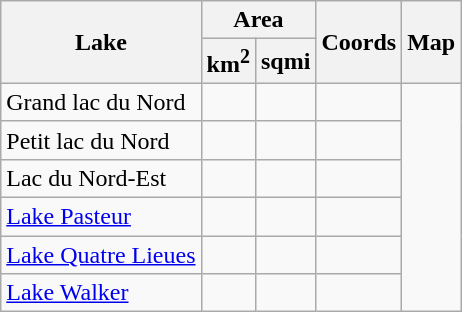<table class="wikitable sortable">
<tr>
<th rowspan=2>Lake</th>
<th colspan=2>Area</th>
<th rowspan=2>Coords</th>
<th rowspan=2>Map</th>
</tr>
<tr>
<th>km<sup>2</sup></th>
<th>sqmi</th>
</tr>
<tr>
<td>Grand lac du Nord</td>
<td></td>
<td></td>
<td></td>
</tr>
<tr>
<td>Petit lac du Nord</td>
<td></td>
<td></td>
<td></td>
</tr>
<tr>
<td>Lac du Nord-Est</td>
<td></td>
<td></td>
<td></td>
</tr>
<tr>
<td><a href='#'>Lake Pasteur</a></td>
<td></td>
<td></td>
<td></td>
</tr>
<tr>
<td><a href='#'>Lake Quatre Lieues</a></td>
<td></td>
<td></td>
<td></td>
</tr>
<tr>
<td><a href='#'>Lake Walker</a></td>
<td></td>
<td></td>
<td></td>
</tr>
</table>
